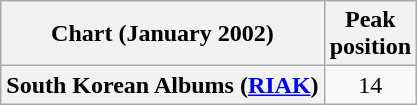<table class="wikitable plainrowheaders">
<tr>
<th>Chart (January 2002)</th>
<th>Peak<br>position</th>
</tr>
<tr>
<th scope="row">South Korean Albums (<a href='#'>RIAK</a>)</th>
<td style="text-align:center;">14</td>
</tr>
</table>
